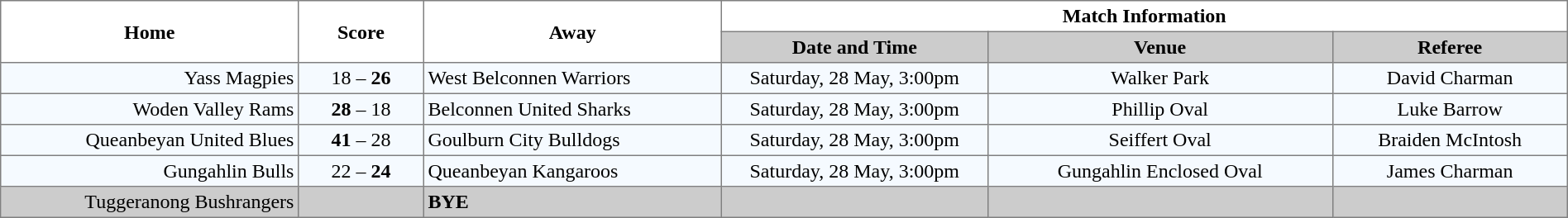<table border="1" cellpadding="3" cellspacing="0" width="100%" style="border-collapse:collapse;  text-align:center;">
<tr>
<th rowspan="2" width="19%">Home</th>
<th rowspan="2" width="8%">Score</th>
<th rowspan="2" width="19%">Away</th>
<th colspan="3">Match Information</th>
</tr>
<tr style="background:#CCCCCC">
<th width="17%">Date and Time</th>
<th width="22%">Venue</th>
<th width="50%">Referee</th>
</tr>
<tr style="text-align:center; background:#f5faff;">
<td align="right">Yass Magpies </td>
<td>18 – <strong>26</strong></td>
<td align="left"> West Belconnen Warriors</td>
<td>Saturday, 28 May, 3:00pm</td>
<td>Walker Park</td>
<td>David Charman</td>
</tr>
<tr style="text-align:center; background:#f5faff;">
<td align="right">Woden Valley Rams </td>
<td><strong>28</strong> – 18</td>
<td align="left"> Belconnen United Sharks</td>
<td>Saturday, 28 May, 3:00pm</td>
<td>Phillip Oval</td>
<td>Luke Barrow</td>
</tr>
<tr style="text-align:center; background:#f5faff;">
<td align="right">Queanbeyan United Blues </td>
<td><strong>41</strong> – 28</td>
<td align="left"> Goulburn City Bulldogs</td>
<td>Saturday, 28 May, 3:00pm</td>
<td>Seiffert Oval</td>
<td>Braiden McIntosh</td>
</tr>
<tr style="text-align:center; background:#f5faff;">
<td align="right">Gungahlin Bulls </td>
<td>22 – <strong>24</strong></td>
<td align="left"> Queanbeyan Kangaroos</td>
<td>Saturday, 28 May, 3:00pm</td>
<td>Gungahlin Enclosed Oval</td>
<td>James Charman</td>
</tr>
<tr style="text-align:center; background:#CCCCCC;">
<td align="right">Tuggeranong Bushrangers </td>
<td></td>
<td align="left"><strong>BYE</strong></td>
<td></td>
<td></td>
<td></td>
</tr>
</table>
